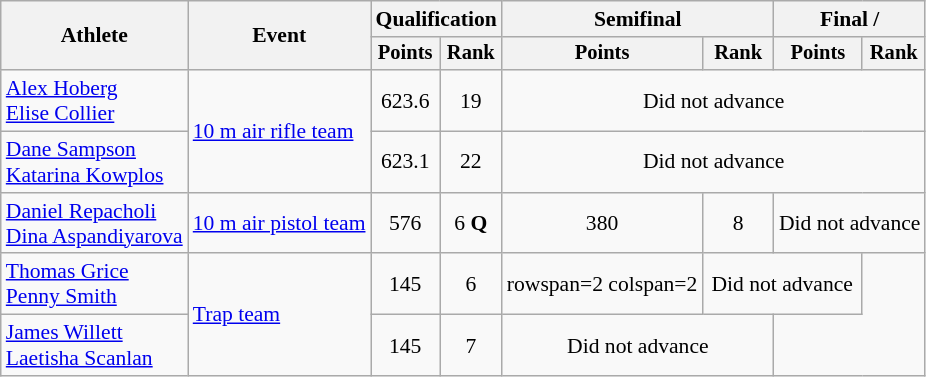<table class=wikitable style=font-size:90%;text-align:center>
<tr>
<th rowspan=2>Athlete</th>
<th rowspan=2>Event</th>
<th colspan=2>Qualification</th>
<th colspan=2>Semifinal</th>
<th colspan=2>Final / </th>
</tr>
<tr style=font-size:95%>
<th>Points</th>
<th>Rank</th>
<th>Points</th>
<th>Rank</th>
<th>Points</th>
<th>Rank</th>
</tr>
<tr align=center>
<td align=left><a href='#'>Alex Hoberg</a><br><a href='#'>Elise Collier</a></td>
<td align=left rowspan=2><a href='#'>10 m air rifle team</a></td>
<td>623.6</td>
<td>19</td>
<td colspan=4>Did not advance</td>
</tr>
<tr align=center>
<td align=left><a href='#'>Dane Sampson</a><br><a href='#'>Katarina Kowplos</a></td>
<td>623.1</td>
<td>22</td>
<td colspan=4>Did not advance</td>
</tr>
<tr align=center>
<td align=left><a href='#'>Daniel Repacholi</a><br><a href='#'>Dina Aspandiyarova</a></td>
<td align=left><a href='#'>10 m air pistol team</a></td>
<td>576</td>
<td>6 <strong>Q</strong></td>
<td>380</td>
<td>8</td>
<td colspan=2>Did not advance</td>
</tr>
<tr align=center>
<td align=left><a href='#'>Thomas Grice</a><br><a href='#'>Penny Smith</a></td>
<td align=left rowspan=2><a href='#'>Trap team</a></td>
<td>145</td>
<td>6</td>
<td>rowspan=2 colspan=2 </td>
<td colspan=2>Did not advance</td>
</tr>
<tr align=center>
<td align=left><a href='#'>James Willett</a><br><a href='#'>Laetisha Scanlan</a></td>
<td>145</td>
<td>7</td>
<td colspan=2>Did not advance</td>
</tr>
</table>
